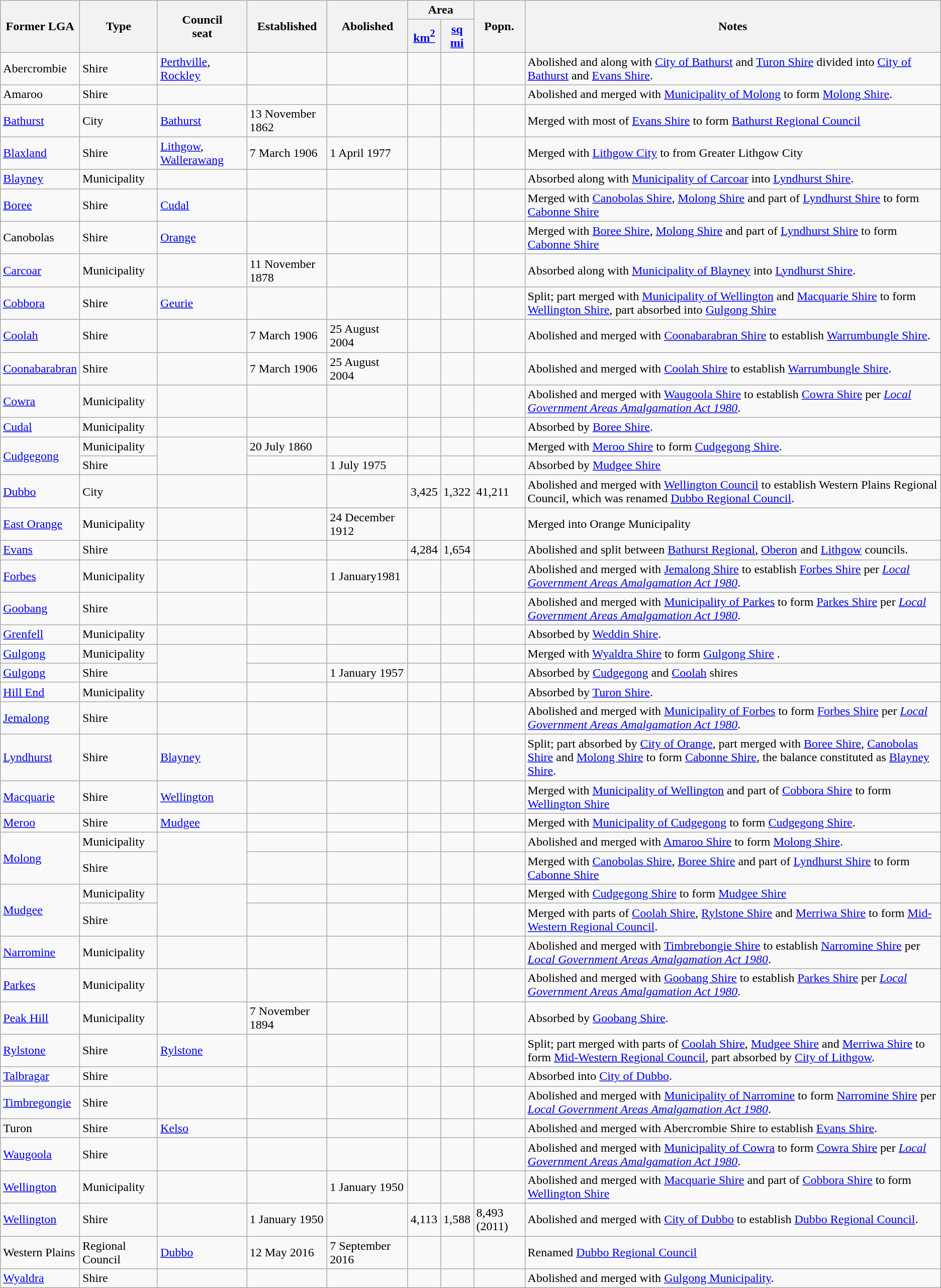<table class="wikitable sortable">
<tr>
<th rowspan="2">Former LGA</th>
<th rowspan="2">Type</th>
<th rowspan="2">Council<br>seat</th>
<th rowspan="2">Established</th>
<th rowspan="2">Abolished</th>
<th colspan="2">Area</th>
<th rowspan="2">Popn.<br></th>
<th rowspan="2">Notes</th>
</tr>
<tr>
<th><a href='#'>km<sup>2</sup></a></th>
<th><a href='#'>sq mi</a></th>
</tr>
<tr>
<td>Abercrombie</td>
<td>Shire</td>
<td><a href='#'>Perthville</a>, <a href='#'>Rockley</a></td>
<td></td>
<td></td>
<td></td>
<td></td>
<td></td>
<td>Abolished and along with <a href='#'>City of Bathurst</a> and <a href='#'>Turon Shire</a> divided into <a href='#'>City of Bathurst</a> and <a href='#'>Evans Shire</a>.</td>
</tr>
<tr>
<td>Amaroo</td>
<td>Shire</td>
<td></td>
<td></td>
<td></td>
<td></td>
<td></td>
<td></td>
<td>Abolished and merged with <a href='#'>Municipality of Molong</a> to form <a href='#'>Molong Shire</a>.</td>
</tr>
<tr>
<td><a href='#'>Bathurst</a></td>
<td>City</td>
<td><a href='#'>Bathurst</a></td>
<td>13 November 1862</td>
<td> </td>
<td></td>
<td></td>
<td></td>
<td>Merged with most of <a href='#'>Evans Shire</a> to form <a href='#'>Bathurst Regional Council</a></td>
</tr>
<tr>
<td><a href='#'>Blaxland</a></td>
<td>Shire</td>
<td><a href='#'>Lithgow</a>, <a href='#'>Wallerawang</a></td>
<td>7 March 1906</td>
<td>1 April 1977</td>
<td></td>
<td></td>
<td></td>
<td>Merged with <a href='#'>Lithgow City</a> to from Greater Lithgow City</td>
</tr>
<tr>
<td><a href='#'>Blayney</a></td>
<td>Municipality</td>
<td></td>
<td></td>
<td></td>
<td></td>
<td></td>
<td></td>
<td>Absorbed along with <a href='#'>Municipality of Carcoar</a> into <a href='#'>Lyndhurst Shire</a>.</td>
</tr>
<tr>
<td><a href='#'>Boree</a></td>
<td>Shire</td>
<td><a href='#'>Cudal</a></td>
<td></td>
<td></td>
<td></td>
<td></td>
<td></td>
<td>Merged with <a href='#'>Canobolas Shire</a>, <a href='#'>Molong Shire</a> and part of <a href='#'>Lyndhurst Shire</a> to form <a href='#'>Cabonne Shire</a></td>
</tr>
<tr>
<td>Canobolas</td>
<td>Shire</td>
<td><a href='#'>Orange</a></td>
<td></td>
<td></td>
<td></td>
<td></td>
<td></td>
<td>Merged with <a href='#'>Boree Shire</a>, <a href='#'>Molong Shire</a> and part of <a href='#'>Lyndhurst Shire</a> to form <a href='#'>Cabonne Shire</a></td>
</tr>
<tr>
<td><a href='#'>Carcoar</a></td>
<td>Municipality</td>
<td></td>
<td>11 November 1878</td>
<td></td>
<td></td>
<td></td>
<td></td>
<td>Absorbed along with <a href='#'>Municipality of Blayney</a> into <a href='#'>Lyndhurst Shire</a>.</td>
</tr>
<tr>
<td><a href='#'>Cobbora</a></td>
<td>Shire</td>
<td><a href='#'>Geurie</a></td>
<td></td>
<td></td>
<td></td>
<td></td>
<td></td>
<td>Split; part merged with <a href='#'>Municipality of Wellington</a> and <a href='#'>Macquarie Shire</a> to form <a href='#'>Wellington Shire</a>, part absorbed into <a href='#'>Gulgong Shire</a></td>
</tr>
<tr>
<td><a href='#'>Coolah</a></td>
<td>Shire</td>
<td></td>
<td>7 March 1906</td>
<td>25 August 2004</td>
<td></td>
<td></td>
<td></td>
<td>Abolished and merged with <a href='#'>Coonabarabran Shire</a> to establish <a href='#'>Warrumbungle Shire</a>.</td>
</tr>
<tr>
<td><a href='#'>Coonabarabran</a></td>
<td>Shire</td>
<td></td>
<td>7 March 1906</td>
<td>25 August 2004</td>
<td></td>
<td></td>
<td></td>
<td>Abolished and merged with <a href='#'>Coolah Shire</a> to establish <a href='#'>Warrumbungle Shire</a>.</td>
</tr>
<tr>
<td><a href='#'>Cowra</a></td>
<td>Municipality</td>
<td></td>
<td></td>
<td></td>
<td></td>
<td></td>
<td></td>
<td>Abolished and merged with <a href='#'>Waugoola Shire</a> to establish <a href='#'>Cowra Shire</a> per <em><a href='#'>Local Government Areas Amalgamation Act 1980</a></em>.</td>
</tr>
<tr>
<td><a href='#'>Cudal</a></td>
<td>Municipality</td>
<td></td>
<td></td>
<td></td>
<td></td>
<td></td>
<td></td>
<td>Absorbed by <a href='#'>Boree Shire</a>.</td>
</tr>
<tr>
<td rowspan="2"><a href='#'>Cudgegong</a></td>
<td>Municipality</td>
<td rowspan="2"></td>
<td>20 July 1860</td>
<td></td>
<td></td>
<td></td>
<td></td>
<td>Merged with <a href='#'>Meroo Shire</a> to form <a href='#'>Cudgegong Shire</a>.</td>
</tr>
<tr>
<td>Shire</td>
<td></td>
<td>1 July 1975 </td>
<td></td>
<td></td>
<td></td>
<td>Absorbed by <a href='#'>Mudgee Shire</a></td>
</tr>
<tr>
<td><a href='#'>Dubbo</a></td>
<td>City</td>
<td></td>
<td></td>
<td></td>
<td>3,425</td>
<td>1,322</td>
<td>41,211<br></td>
<td>Abolished and merged with <a href='#'>Wellington Council</a> to establish Western Plains Regional Council, which was renamed <a href='#'>Dubbo Regional Council</a>.</td>
</tr>
<tr>
<td><a href='#'>East Orange</a></td>
<td>Municipality</td>
<td></td>
<td></td>
<td>24 December 1912</td>
<td></td>
<td></td>
<td></td>
<td>Merged into Orange Municipality</td>
</tr>
<tr>
<td><a href='#'>Evans</a></td>
<td>Shire</td>
<td></td>
<td></td>
<td> </td>
<td>4,284</td>
<td>1,654</td>
<td></td>
<td>Abolished and split between <a href='#'>Bathurst Regional</a>, <a href='#'>Oberon</a> and <a href='#'>Lithgow</a> councils.</td>
</tr>
<tr>
<td><a href='#'>Forbes</a></td>
<td>Municipality</td>
<td></td>
<td></td>
<td>1 January1981</td>
<td></td>
<td></td>
<td></td>
<td>Abolished and merged with <a href='#'>Jemalong Shire</a> to establish <a href='#'>Forbes Shire</a> per <em><a href='#'>Local Government Areas Amalgamation Act 1980</a></em>.</td>
</tr>
<tr>
<td><a href='#'>Goobang</a></td>
<td>Shire</td>
<td></td>
<td></td>
<td></td>
<td></td>
<td></td>
<td></td>
<td>Abolished and merged with <a href='#'>Municipality of Parkes</a> to form <a href='#'>Parkes Shire</a> per <em><a href='#'>Local Government Areas Amalgamation Act 1980</a></em>.</td>
</tr>
<tr>
<td><a href='#'>Grenfell</a></td>
<td>Municipality</td>
<td></td>
<td></td>
<td></td>
<td></td>
<td></td>
<td></td>
<td>Absorbed by <a href='#'>Weddin Shire</a>.</td>
</tr>
<tr>
<td><a href='#'>Gulgong</a></td>
<td>Municipality</td>
<td rowspan="2"></td>
<td></td>
<td></td>
<td></td>
<td></td>
<td></td>
<td>Merged with <a href='#'>Wyaldra Shire</a> to form <a href='#'>Gulgong Shire</a> .</td>
</tr>
<tr>
<td><a href='#'>Gulgong</a></td>
<td>Shire</td>
<td></td>
<td>1 January 1957</td>
<td></td>
<td></td>
<td></td>
<td>Absorbed by <a href='#'>Cudgegong</a> and <a href='#'>Coolah</a> shires</td>
</tr>
<tr>
<td><a href='#'>Hill End</a></td>
<td>Municipality</td>
<td></td>
<td></td>
<td></td>
<td></td>
<td></td>
<td></td>
<td>Absorbed by <a href='#'>Turon Shire</a>.</td>
</tr>
<tr>
<td><a href='#'>Jemalong</a></td>
<td>Shire</td>
<td></td>
<td></td>
<td></td>
<td></td>
<td></td>
<td></td>
<td>Abolished and merged with <a href='#'>Municipality of Forbes</a> to form <a href='#'>Forbes Shire</a> per <em><a href='#'>Local Government Areas Amalgamation Act 1980</a></em>.</td>
</tr>
<tr>
<td><a href='#'>Lyndhurst</a></td>
<td>Shire</td>
<td><a href='#'>Blayney</a></td>
<td></td>
<td></td>
<td></td>
<td></td>
<td></td>
<td>Split; part absorbed by <a href='#'>City of Orange</a>, part merged with <a href='#'>Boree Shire</a>, <a href='#'>Canobolas Shire</a> and <a href='#'>Molong Shire</a> to form <a href='#'>Cabonne Shire</a>, the balance constituted as <a href='#'>Blayney Shire</a>.</td>
</tr>
<tr>
<td><a href='#'>Macquarie</a></td>
<td>Shire</td>
<td><a href='#'>Wellington</a></td>
<td></td>
<td></td>
<td></td>
<td></td>
<td></td>
<td>Merged with <a href='#'>Municipality of Wellington</a> and part of <a href='#'>Cobbora Shire</a> to form <a href='#'>Wellington Shire</a></td>
</tr>
<tr>
<td><a href='#'>Meroo</a></td>
<td>Shire</td>
<td><a href='#'>Mudgee</a></td>
<td></td>
<td></td>
<td></td>
<td></td>
<td></td>
<td>Merged with <a href='#'>Municipality of Cudgegong</a> to form <a href='#'>Cudgegong Shire</a>.</td>
</tr>
<tr>
<td rowspan="2"><a href='#'>Molong</a></td>
<td>Municipality</td>
<td rowspan="2"></td>
<td></td>
<td></td>
<td></td>
<td></td>
<td></td>
<td>Abolished and merged with <a href='#'>Amaroo Shire</a> to form <a href='#'>Molong Shire</a>.</td>
</tr>
<tr>
<td>Shire</td>
<td></td>
<td></td>
<td></td>
<td></td>
<td></td>
<td>Merged with <a href='#'>Canobolas Shire</a>, <a href='#'>Boree Shire</a> and part of <a href='#'>Lyndhurst Shire</a> to form <a href='#'>Cabonne Shire</a></td>
</tr>
<tr>
<td rowspan="2"><a href='#'>Mudgee</a></td>
<td>Municipality</td>
<td rowspan="2"></td>
<td></td>
<td></td>
<td></td>
<td></td>
<td></td>
<td>Merged with <a href='#'>Cudgegong Shire</a> to form <a href='#'>Mudgee Shire</a></td>
</tr>
<tr>
<td>Shire</td>
<td></td>
<td></td>
<td></td>
<td></td>
<td></td>
<td>Merged with parts of <a href='#'>Coolah Shire</a>, <a href='#'>Rylstone Shire</a> and <a href='#'>Merriwa Shire</a> to form <a href='#'>Mid-Western Regional Council</a>.</td>
</tr>
<tr>
<td><a href='#'>Narromine</a></td>
<td>Municipality</td>
<td></td>
<td></td>
<td></td>
<td></td>
<td></td>
<td></td>
<td>Abolished and merged with <a href='#'>Timbrebongie Shire</a> to establish <a href='#'>Narromine Shire</a> per <em><a href='#'>Local Government Areas Amalgamation Act 1980</a></em>.</td>
</tr>
<tr>
<td><a href='#'>Parkes</a></td>
<td>Municipality</td>
<td></td>
<td></td>
<td></td>
<td></td>
<td></td>
<td></td>
<td>Abolished and merged with <a href='#'>Goobang Shire</a> to establish <a href='#'>Parkes Shire</a> per <em><a href='#'>Local Government Areas Amalgamation Act 1980</a></em>.</td>
</tr>
<tr>
<td><a href='#'>Peak Hill</a></td>
<td>Municipality</td>
<td></td>
<td>7 November 1894</td>
<td></td>
<td></td>
<td></td>
<td></td>
<td>Absorbed by <a href='#'>Goobang Shire</a>.</td>
</tr>
<tr>
<td><a href='#'>Rylstone</a></td>
<td>Shire</td>
<td><a href='#'>Rylstone</a></td>
<td></td>
<td></td>
<td></td>
<td></td>
<td></td>
<td>Split; part merged with parts of <a href='#'>Coolah Shire</a>, <a href='#'>Mudgee Shire</a> and <a href='#'>Merriwa Shire</a> to form <a href='#'>Mid-Western Regional Council</a>, part absorbed by <a href='#'>City of Lithgow</a>.</td>
</tr>
<tr>
<td><a href='#'>Talbragar</a></td>
<td>Shire</td>
<td></td>
<td></td>
<td></td>
<td></td>
<td></td>
<td></td>
<td>Absorbed into <a href='#'>City of Dubbo</a>.</td>
</tr>
<tr>
<td><a href='#'>Timbregongie</a></td>
<td>Shire</td>
<td></td>
<td></td>
<td></td>
<td></td>
<td></td>
<td></td>
<td>Abolished and merged with <a href='#'>Municipality of Narromine</a> to form <a href='#'>Narromine Shire</a> per <em><a href='#'>Local Government Areas Amalgamation Act 1980</a></em>.</td>
</tr>
<tr>
<td>Turon</td>
<td>Shire</td>
<td><a href='#'>Kelso</a></td>
<td></td>
<td></td>
<td></td>
<td></td>
<td></td>
<td>Abolished and merged with Abercrombie Shire to establish <a href='#'>Evans Shire</a>.</td>
</tr>
<tr>
<td><a href='#'>Waugoola</a></td>
<td>Shire</td>
<td></td>
<td></td>
<td></td>
<td></td>
<td></td>
<td></td>
<td>Abolished and merged with <a href='#'>Municipality of Cowra</a> to form <a href='#'>Cowra Shire</a> per <em><a href='#'>Local Government Areas Amalgamation Act 1980</a></em>.</td>
</tr>
<tr>
<td><a href='#'>Wellington</a></td>
<td>Municipality</td>
<td></td>
<td></td>
<td>1 January 1950</td>
<td></td>
<td></td>
<td></td>
<td>Abolished and merged with <a href='#'>Macquarie Shire</a> and part of <a href='#'>Cobbora Shire</a> to form <a href='#'>Wellington Shire</a></td>
</tr>
<tr>
<td><a href='#'>Wellington</a></td>
<td>Shire</td>
<td></td>
<td>1 January 1950</td>
<td></td>
<td>4,113</td>
<td>1,588</td>
<td>8,493 (2011)</td>
<td>Abolished and merged with <a href='#'>City of Dubbo</a> to establish <a href='#'>Dubbo Regional Council</a>.</td>
</tr>
<tr>
<td>Western Plains</td>
<td>Regional Council</td>
<td><a href='#'>Dubbo</a></td>
<td>12 May 2016</td>
<td>7 September 2016</td>
<td></td>
<td></td>
<td></td>
<td>Renamed <a href='#'>Dubbo Regional Council</a></td>
</tr>
<tr>
<td><a href='#'>Wyaldra</a></td>
<td>Shire</td>
<td></td>
<td></td>
<td></td>
<td></td>
<td></td>
<td></td>
<td>Abolished and merged with <a href='#'>Gulgong Municipality</a>.</td>
</tr>
</table>
